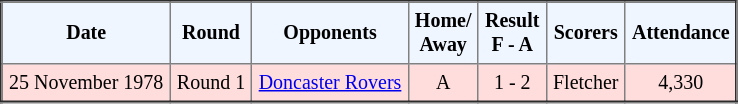<table border="2" cellpadding="4" style="border-collapse:collapse; text-align:center; font-size:smaller;">
<tr style="background:#f0f6ff;">
<th><strong>Date</strong></th>
<th><strong>Round</strong></th>
<th><strong>Opponents</strong></th>
<th><strong>Home/<br>Away</strong></th>
<th><strong>Result<br>F - A</strong></th>
<th><strong>Scorers</strong></th>
<th><strong>Attendance</strong></th>
</tr>
<tr bgcolor="#ffdddd">
<td>25 November 1978</td>
<td>Round 1</td>
<td><a href='#'>Doncaster Rovers</a></td>
<td>A</td>
<td>1 - 2</td>
<td>Fletcher</td>
<td>4,330</td>
</tr>
</table>
